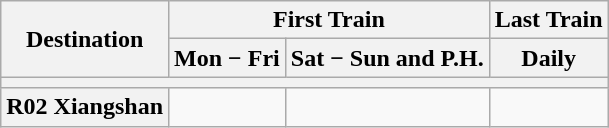<table class="wikitable">
<tr>
<th rowspan="2">Destination</th>
<th colspan="2">First Train</th>
<th>Last Train</th>
</tr>
<tr>
<th>Mon − Fri</th>
<th>Sat − Sun and P.H.</th>
<th>Daily</th>
</tr>
<tr>
<th colspan="4"></th>
</tr>
<tr>
<th>R02 Xiangshan</th>
<td></td>
<td></td>
<td></td>
</tr>
</table>
